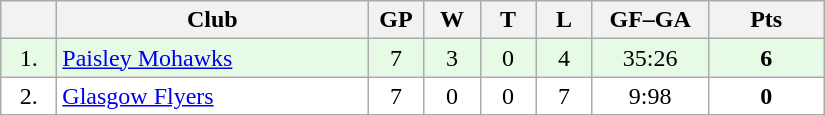<table class="wikitable">
<tr>
<th width="30"></th>
<th width="200">Club</th>
<th width="30">GP</th>
<th width="30">W</th>
<th width="30">T</th>
<th width="30">L</th>
<th width="70">GF–GA</th>
<th width="70">Pts</th>
</tr>
<tr bgcolor="#e6fae6" align="center">
<td>1.</td>
<td align="left"><a href='#'>Paisley Mohawks</a></td>
<td>7</td>
<td>3</td>
<td>0</td>
<td>4</td>
<td>35:26</td>
<td><strong>6</strong></td>
</tr>
<tr bgcolor="#FFFFFF" align="center">
<td>2.</td>
<td align="left"><a href='#'>Glasgow Flyers</a></td>
<td>7</td>
<td>0</td>
<td>0</td>
<td>7</td>
<td>9:98</td>
<td><strong>0</strong></td>
</tr>
</table>
